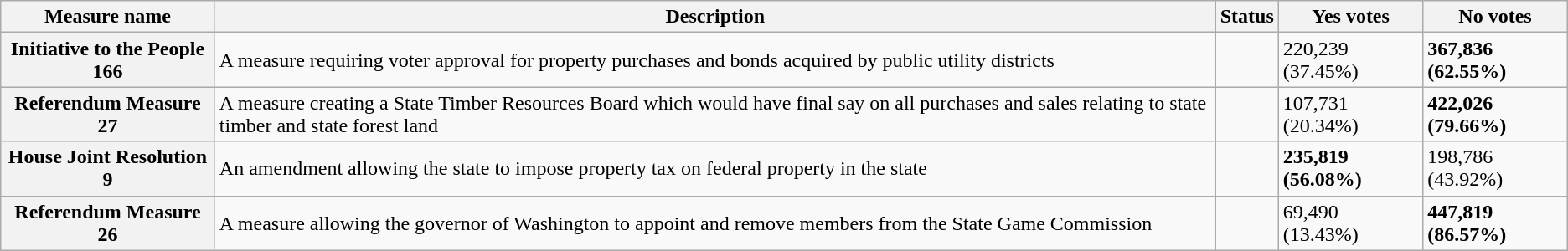<table class="wikitable sortable plainrowheaders">
<tr>
<th scope=col>Measure name</th>
<th scope=col class=unsortable>Description</th>
<th scope=col>Status</th>
<th scope=col>Yes votes</th>
<th scope=col>No votes</th>
</tr>
<tr>
<th scope=row>Initiative to the People 166</th>
<td>A measure requiring voter approval for property purchases and bonds acquired by public utility districts</td>
<td></td>
<td>220,239 (37.45%)</td>
<td><strong>367,836 (62.55%)</strong></td>
</tr>
<tr>
<th scope=row>Referendum Measure 27</th>
<td>A measure creating a State Timber Resources Board which would have final say on all purchases and sales relating to state timber and state forest land</td>
<td></td>
<td>107,731 (20.34%)</td>
<td><strong>422,026 (79.66%)</strong></td>
</tr>
<tr>
<th scope=row>House Joint Resolution 9</th>
<td>An amendment allowing the state to impose property tax on federal property in the state</td>
<td></td>
<td><strong>235,819 (56.08%)</strong></td>
<td>198,786 (43.92%)</td>
</tr>
<tr>
<th scope=row>Referendum Measure 26</th>
<td>A measure allowing the governor of Washington to appoint and remove members from the State Game Commission</td>
<td></td>
<td>69,490 (13.43%)</td>
<td><strong>447,819 (86.57%)</strong></td>
</tr>
</table>
